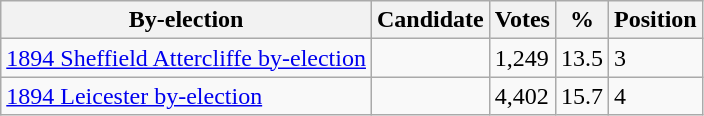<table class="wikitable sortable">
<tr>
<th>By-election</th>
<th>Candidate</th>
<th>Votes</th>
<th>%</th>
<th>Position</th>
</tr>
<tr>
<td><a href='#'>1894 Sheffield Attercliffe by-election</a></td>
<td></td>
<td>1,249</td>
<td>13.5</td>
<td>3</td>
</tr>
<tr>
<td><a href='#'>1894 Leicester by-election</a></td>
<td></td>
<td>4,402</td>
<td>15.7</td>
<td>4</td>
</tr>
</table>
